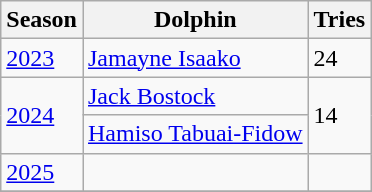<table class="wikitable">
<tr>
<th>Season</th>
<th>Dolphin</th>
<th>Tries</th>
</tr>
<tr>
<td><a href='#'>2023</a></td>
<td><a href='#'>Jamayne Isaako</a></td>
<td>24</td>
</tr>
<tr>
<td rowspan="2"><a href='#'>2024</a></td>
<td><a href='#'>Jack Bostock</a></td>
<td rowspan="2">14</td>
</tr>
<tr>
<td><a href='#'>Hamiso Tabuai-Fidow</a></td>
</tr>
<tr>
<td><a href='#'>2025</a></td>
<td></td>
<td></td>
</tr>
<tr>
</tr>
</table>
